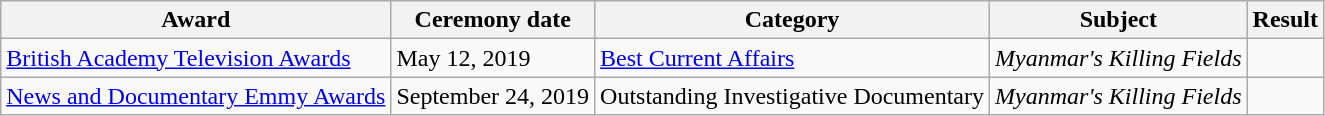<table class="wikitable">
<tr>
<th>Award</th>
<th>Ceremony date</th>
<th>Category</th>
<th>Subject</th>
<th>Result</th>
</tr>
<tr>
<td><a href='#'>British Academy Television Awards</a></td>
<td>May 12, 2019</td>
<td><a href='#'>Best Current Affairs</a></td>
<td><em>Myanmar's Killing Fields</em></td>
<td></td>
</tr>
<tr>
<td><a href='#'>News and Documentary Emmy Awards</a></td>
<td>September 24, 2019</td>
<td>Outstanding Investigative Documentary</td>
<td><em>Myanmar's Killing Fields</em></td>
<td></td>
</tr>
</table>
